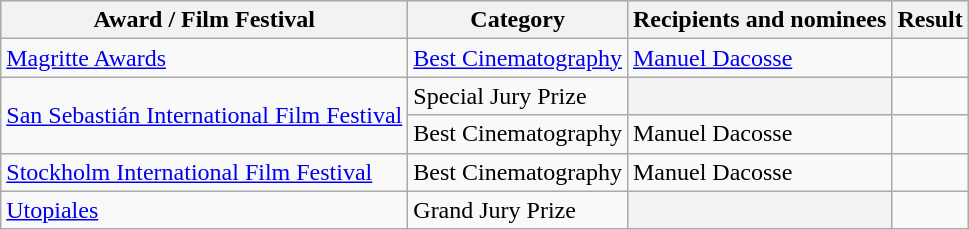<table class="wikitable plainrowheaders sortable">
<tr style="background:#ccc; text-align:center;">
<th scope="col">Award / Film Festival</th>
<th scope="col">Category</th>
<th scope="col">Recipients and nominees</th>
<th scope="col">Result</th>
</tr>
<tr>
<td><a href='#'>Magritte Awards</a></td>
<td><a href='#'>Best Cinematography</a></td>
<td><a href='#'>Manuel Dacosse</a></td>
<td></td>
</tr>
<tr>
<td rowspan=2><a href='#'>San Sebastián International Film Festival</a></td>
<td>Special Jury Prize</td>
<th></th>
<td></td>
</tr>
<tr>
<td>Best Cinematography</td>
<td>Manuel Dacosse</td>
<td></td>
</tr>
<tr>
<td><a href='#'>Stockholm International Film Festival</a></td>
<td>Best Cinematography</td>
<td>Manuel Dacosse</td>
<td></td>
</tr>
<tr>
<td><a href='#'>Utopiales</a></td>
<td>Grand Jury Prize</td>
<th></th>
<td></td>
</tr>
</table>
